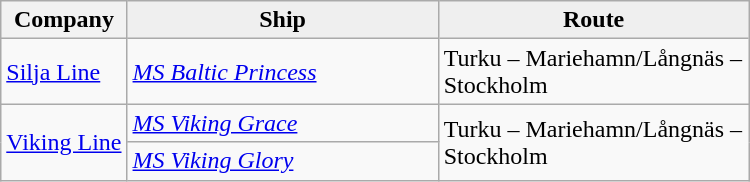<table class="wikitable">
<tr>
<th>Company</th>
<th style="background: #efefef; border-bottom: 1px;width:200px;">Ship</th>
<th style="background: #efefef; border-bottom: 1px;width:200px;">Route</th>
</tr>
<tr>
<td rowspan="1"> <a href='#'>Silja Line</a></td>
<td rowspan="1"><em><a href='#'>MS Baltic Princess</a></em></td>
<td rowspan="1">Turku – Mariehamn/Långnäs – Stockholm</td>
</tr>
<tr>
<td rowspan="2"> <a href='#'>Viking Line</a></td>
<td rowspan="1"><em><a href='#'>MS Viking Grace</a></em></td>
<td rowspan="2">Turku – Mariehamn/Långnäs – Stockholm</td>
</tr>
<tr>
<td rowspan="1"><em><a href='#'>MS Viking Glory</a></em></td>
</tr>
</table>
